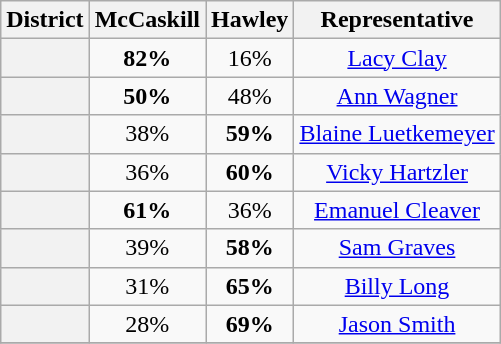<table class=wikitable>
<tr>
<th>District</th>
<th>McCaskill</th>
<th>Hawley</th>
<th>Representative</th>
</tr>
<tr align=center>
<th></th>
<td><strong>82%</strong></td>
<td>16%</td>
<td><a href='#'>Lacy Clay</a></td>
</tr>
<tr align=center>
<th></th>
<td><strong>50%</strong></td>
<td>48%</td>
<td><a href='#'>Ann Wagner</a></td>
</tr>
<tr align=center>
<th></th>
<td>38%</td>
<td><strong>59%</strong></td>
<td><a href='#'>Blaine Luetkemeyer</a></td>
</tr>
<tr align=center>
<th></th>
<td>36%</td>
<td><strong>60%</strong></td>
<td><a href='#'>Vicky Hartzler</a></td>
</tr>
<tr align=center>
<th></th>
<td><strong>61%</strong></td>
<td>36%</td>
<td><a href='#'>Emanuel Cleaver</a></td>
</tr>
<tr align=center>
<th></th>
<td>39%</td>
<td><strong>58%</strong></td>
<td><a href='#'>Sam Graves</a></td>
</tr>
<tr align=center>
<th></th>
<td>31%</td>
<td><strong>65%</strong></td>
<td><a href='#'>Billy Long</a></td>
</tr>
<tr align=center>
<th></th>
<td>28%</td>
<td><strong>69%</strong></td>
<td><a href='#'>Jason Smith</a></td>
</tr>
<tr align=center>
</tr>
</table>
